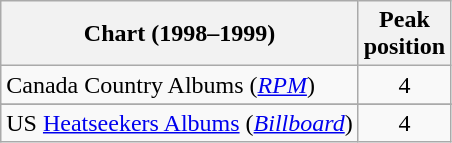<table class="wikitable sortable">
<tr>
<th>Chart (1998–1999)</th>
<th>Peak<br>position</th>
</tr>
<tr>
<td>Canada Country Albums (<em><a href='#'>RPM</a></em>)</td>
<td align="center">4</td>
</tr>
<tr>
</tr>
<tr>
</tr>
<tr>
<td>US <a href='#'>Heatseekers Albums</a> (<em><a href='#'>Billboard</a></em>)</td>
<td align="center">4</td>
</tr>
</table>
